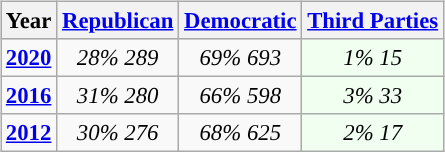<table class="wikitable" style="float:right; font-size:95%;">
<tr bgcolor=lightgrey>
<th>Year</th>
<th><a href='#'>Republican</a></th>
<th><a href='#'>Democratic</a></th>
<th><a href='#'>Third Parties</a></th>
</tr>
<tr>
<td style="text-align:center; "><strong><a href='#'>2020</a></strong></td>
<td style="text-align:center; "><em>28%</em> <em>289</em></td>
<td style="text-align:center; "><em>69%</em> <em>693</em></td>
<td style="text-align:center; background:honeyDew;"><em>1%</em> <em>15</em></td>
</tr>
<tr>
<td style="text-align:center; "><strong><a href='#'>2016</a></strong></td>
<td style="text-align:center; "><em>31%</em> <em>280</em></td>
<td style="text-align:center; "><em>66%</em> <em>598</em></td>
<td style="text-align:center; background:honeyDew;"><em>3%</em> <em>33</em></td>
</tr>
<tr>
<td style="text-align:center; "><strong><a href='#'>2012</a></strong></td>
<td style="text-align:center; "><em>30%</em> <em>276</em></td>
<td style="text-align:center; "><em>68%</em> <em>625</em></td>
<td style="text-align:center; background:honeyDew;"><em>2%</em> <em>17</em></td>
</tr>
</table>
